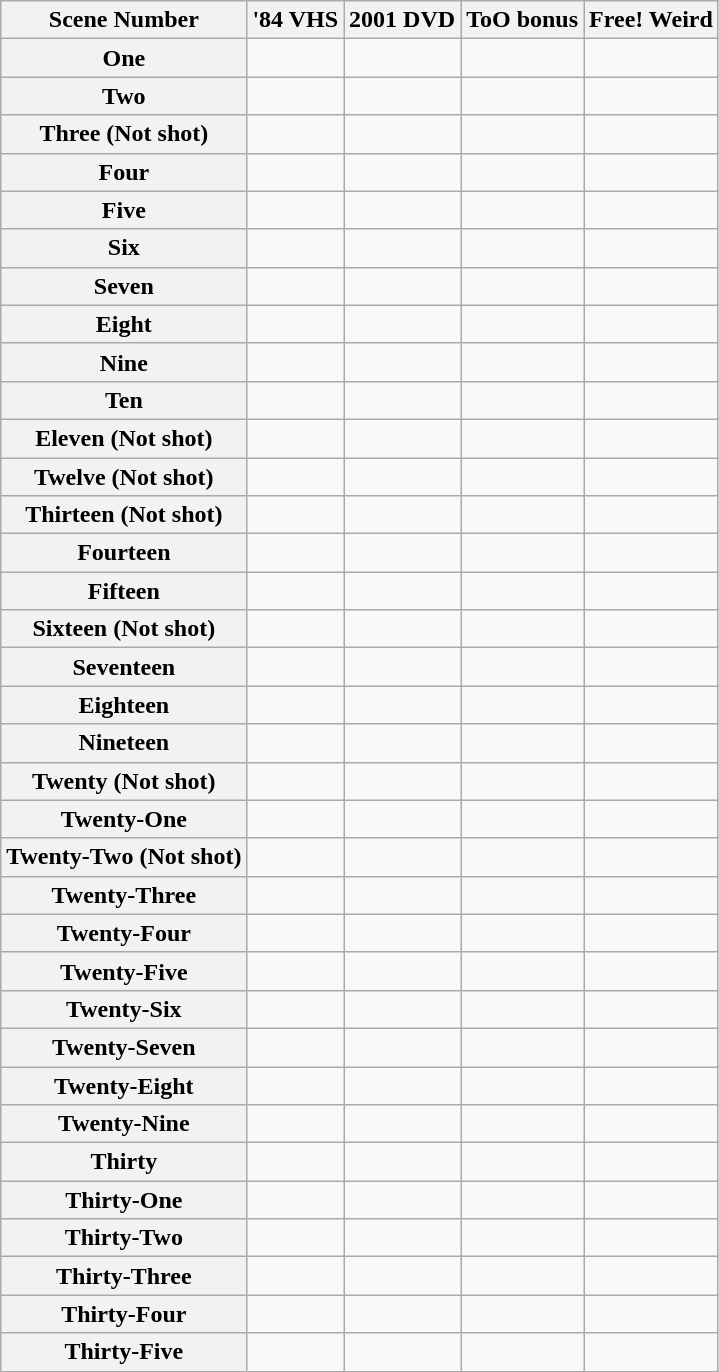<table class="wikitable">
<tr>
<th>Scene Number</th>
<th>'84 VHS</th>
<th>2001 DVD</th>
<th>ToO bonus</th>
<th>Free! Weird</th>
</tr>
<tr>
<th>One</th>
<td></td>
<td></td>
<td></td>
<td></td>
</tr>
<tr>
<th>Two</th>
<td></td>
<td></td>
<td></td>
<td></td>
</tr>
<tr>
<th>Three (Not shot)</th>
<td></td>
<td></td>
<td></td>
<td></td>
</tr>
<tr>
<th>Four</th>
<td></td>
<td></td>
<td></td>
<td></td>
</tr>
<tr>
<th>Five</th>
<td></td>
<td></td>
<td></td>
<td></td>
</tr>
<tr>
<th>Six</th>
<td></td>
<td></td>
<td></td>
<td></td>
</tr>
<tr>
<th>Seven</th>
<td></td>
<td></td>
<td></td>
<td></td>
</tr>
<tr>
<th>Eight</th>
<td></td>
<td></td>
<td></td>
<td></td>
</tr>
<tr>
<th>Nine</th>
<td></td>
<td></td>
<td></td>
<td></td>
</tr>
<tr>
<th>Ten</th>
<td></td>
<td></td>
<td></td>
<td></td>
</tr>
<tr>
<th>Eleven (Not shot)</th>
<td></td>
<td></td>
<td></td>
<td></td>
</tr>
<tr>
<th>Twelve (Not shot)</th>
<td></td>
<td></td>
<td></td>
<td></td>
</tr>
<tr>
<th>Thirteen (Not shot)</th>
<td></td>
<td></td>
<td></td>
<td></td>
</tr>
<tr>
<th>Fourteen</th>
<td></td>
<td></td>
<td></td>
<td></td>
</tr>
<tr>
<th>Fifteen</th>
<td></td>
<td></td>
<td></td>
<td></td>
</tr>
<tr>
<th>Sixteen (Not shot)</th>
<td></td>
<td></td>
<td></td>
<td></td>
</tr>
<tr>
<th>Seventeen</th>
<td></td>
<td></td>
<td></td>
<td></td>
</tr>
<tr>
<th>Eighteen</th>
<td></td>
<td></td>
<td></td>
<td></td>
</tr>
<tr>
<th>Nineteen</th>
<td></td>
<td></td>
<td></td>
<td></td>
</tr>
<tr>
<th>Twenty (Not shot)</th>
<td></td>
<td></td>
<td></td>
<td></td>
</tr>
<tr>
<th>Twenty-One</th>
<td></td>
<td></td>
<td></td>
<td></td>
</tr>
<tr>
<th>Twenty-Two (Not shot)</th>
<td></td>
<td></td>
<td></td>
<td></td>
</tr>
<tr>
<th>Twenty-Three</th>
<td></td>
<td></td>
<td></td>
<td></td>
</tr>
<tr>
<th>Twenty-Four</th>
<td></td>
<td></td>
<td></td>
<td></td>
</tr>
<tr>
<th>Twenty-Five</th>
<td></td>
<td></td>
<td></td>
<td></td>
</tr>
<tr>
<th>Twenty-Six</th>
<td></td>
<td></td>
<td></td>
<td></td>
</tr>
<tr>
<th>Twenty-Seven</th>
<td></td>
<td></td>
<td></td>
<td></td>
</tr>
<tr>
<th>Twenty-Eight</th>
<td></td>
<td></td>
<td></td>
<td></td>
</tr>
<tr>
<th>Twenty-Nine</th>
<td></td>
<td></td>
<td></td>
<td></td>
</tr>
<tr>
<th>Thirty</th>
<td></td>
<td></td>
<td></td>
<td></td>
</tr>
<tr>
<th>Thirty-One</th>
<td></td>
<td></td>
<td></td>
<td></td>
</tr>
<tr>
<th>Thirty-Two</th>
<td></td>
<td></td>
<td></td>
<td></td>
</tr>
<tr>
<th>Thirty-Three</th>
<td></td>
<td></td>
<td></td>
<td></td>
</tr>
<tr>
<th>Thirty-Four</th>
<td></td>
<td></td>
<td></td>
<td></td>
</tr>
<tr>
<th>Thirty-Five</th>
<td></td>
<td></td>
<td></td>
<td></td>
</tr>
</table>
